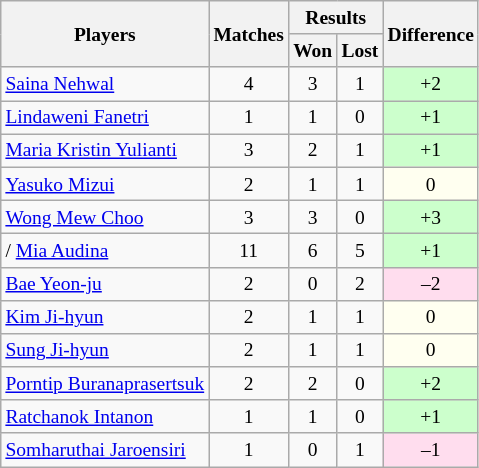<table class=wikitable style="text-align:center; font-size:small">
<tr>
<th rowspan="2">Players</th>
<th rowspan="2">Matches</th>
<th colspan="2">Results</th>
<th rowspan="2">Difference</th>
</tr>
<tr>
<th>Won</th>
<th>Lost</th>
</tr>
<tr>
<td align="left"> <a href='#'>Saina Nehwal</a></td>
<td>4</td>
<td>3</td>
<td>1</td>
<td bgcolor="#ccffcc">+2</td>
</tr>
<tr>
<td align="left"> <a href='#'>Lindaweni Fanetri</a></td>
<td>1</td>
<td>1</td>
<td>0</td>
<td bgcolor="#ccffcc">+1</td>
</tr>
<tr>
<td align="left"> <a href='#'>Maria Kristin Yulianti</a></td>
<td>3</td>
<td>2</td>
<td>1</td>
<td bgcolor="#ccffcc">+1</td>
</tr>
<tr>
<td align="left"> <a href='#'>Yasuko Mizui</a></td>
<td>2</td>
<td>1</td>
<td>1</td>
<td bgcolor="#fffff0">0</td>
</tr>
<tr>
<td align="left"> <a href='#'>Wong Mew Choo</a></td>
<td>3</td>
<td>3</td>
<td>0</td>
<td bgcolor="#ccffcc">+3</td>
</tr>
<tr>
<td align="left">/ <a href='#'>Mia Audina</a></td>
<td>11</td>
<td>6</td>
<td>5</td>
<td bgcolor="#ccffcc">+1</td>
</tr>
<tr>
<td align="left"> <a href='#'>Bae Yeon-ju</a></td>
<td>2</td>
<td>0</td>
<td>2</td>
<td bgcolor="#ffddee">–2</td>
</tr>
<tr>
<td align="left"> <a href='#'>Kim Ji-hyun</a></td>
<td>2</td>
<td>1</td>
<td>1</td>
<td bgcolor="#fffff0">0</td>
</tr>
<tr>
<td align="left"> <a href='#'>Sung Ji-hyun</a></td>
<td>2</td>
<td>1</td>
<td>1</td>
<td bgcolor="#fffff0">0</td>
</tr>
<tr>
<td align="left"> <a href='#'>Porntip Buranaprasertsuk</a></td>
<td>2</td>
<td>2</td>
<td>0</td>
<td bgcolor="#ccffcc">+2</td>
</tr>
<tr>
<td align="left"> <a href='#'>Ratchanok Intanon</a></td>
<td>1</td>
<td>1</td>
<td>0</td>
<td bgcolor="#ccffcc">+1</td>
</tr>
<tr>
<td align="left"> <a href='#'>Somharuthai Jaroensiri</a></td>
<td>1</td>
<td>0</td>
<td>1</td>
<td bgcolor="#ffddee">–1</td>
</tr>
</table>
